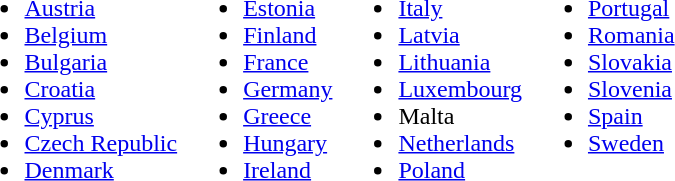<table>
<tr>
<td valign=top><br><ul><li> <a href='#'>Austria</a></li><li> <a href='#'>Belgium</a></li><li> <a href='#'>Bulgaria</a></li><li> <a href='#'>Croatia</a></li><li> <a href='#'>Cyprus</a></li><li> <a href='#'>Czech Republic</a></li><li> <a href='#'>Denmark</a></li></ul></td>
<td valign=top><br><ul><li> <a href='#'>Estonia</a></li><li> <a href='#'>Finland</a></li><li> <a href='#'>France</a></li><li> <a href='#'>Germany</a></li><li> <a href='#'>Greece</a></li><li> <a href='#'>Hungary</a></li><li> <a href='#'>Ireland</a></li></ul></td>
<td valign=top><br><ul><li> <a href='#'>Italy</a></li><li> <a href='#'>Latvia</a></li><li> <a href='#'>Lithuania</a></li><li> <a href='#'>Luxembourg</a></li><li> Malta</li><li> <a href='#'>Netherlands</a></li><li> <a href='#'>Poland</a></li></ul></td>
<td valign=top><br><ul><li> <a href='#'>Portugal</a></li><li> <a href='#'>Romania</a></li><li> <a href='#'>Slovakia</a></li><li> <a href='#'>Slovenia</a></li><li> <a href='#'>Spain</a></li><li> <a href='#'>Sweden</a></li></ul></td>
</tr>
</table>
